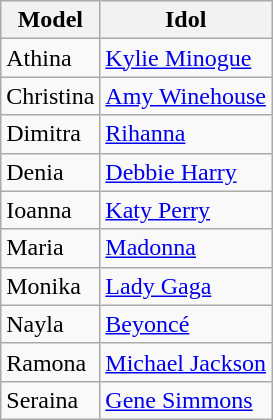<table class="wikitable">
<tr>
<th>Model</th>
<th>Idol</th>
</tr>
<tr>
<td>Athina</td>
<td><a href='#'>Kylie Minogue</a></td>
</tr>
<tr>
<td>Christina</td>
<td><a href='#'>Amy Winehouse</a></td>
</tr>
<tr>
<td>Dimitra</td>
<td><a href='#'>Rihanna</a></td>
</tr>
<tr>
<td>Denia</td>
<td><a href='#'>Debbie Harry</a></td>
</tr>
<tr>
<td>Ioanna</td>
<td><a href='#'>Katy Perry</a></td>
</tr>
<tr>
<td>Maria</td>
<td><a href='#'>Madonna</a></td>
</tr>
<tr>
<td>Monika</td>
<td><a href='#'>Lady Gaga</a></td>
</tr>
<tr>
<td>Nayla</td>
<td><a href='#'>Beyoncé</a></td>
</tr>
<tr>
<td>Ramona</td>
<td><a href='#'>Michael Jackson</a></td>
</tr>
<tr>
<td>Seraina</td>
<td><a href='#'>Gene Simmons</a></td>
</tr>
</table>
